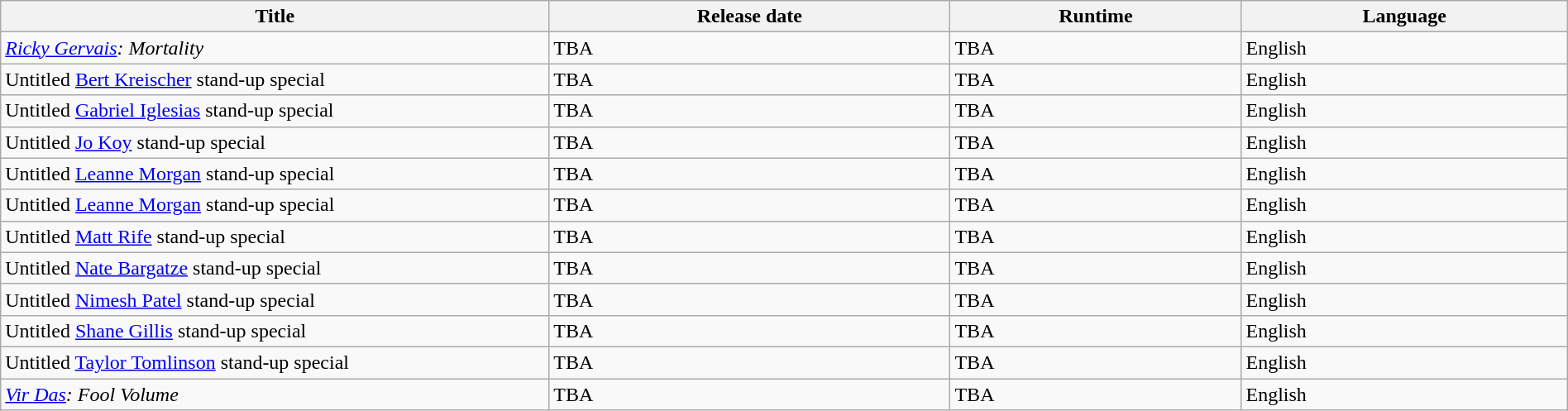<table class="wikitable sortable" width=100%>
<tr>
<th scope="col" style="width:35%;">Title</th>
<th scope="col">Release date</th>
<th scope="col">Runtime</th>
<th scope="col">Language</th>
</tr>
<tr>
<td><em><a href='#'>Ricky Gervais</a>: Mortality</em></td>
<td>TBA</td>
<td>TBA</td>
<td>English</td>
</tr>
<tr>
<td>Untitled <a href='#'>Bert Kreischer</a> stand-up special</td>
<td>TBA</td>
<td>TBA</td>
<td>English</td>
</tr>
<tr>
<td>Untitled <a href='#'>Gabriel Iglesias</a> stand-up special</td>
<td>TBA</td>
<td>TBA</td>
<td>English</td>
</tr>
<tr>
<td>Untitled <a href='#'>Jo Koy</a> stand-up special</td>
<td>TBA</td>
<td>TBA</td>
<td>English</td>
</tr>
<tr>
<td>Untitled <a href='#'>Leanne Morgan</a> stand-up special</td>
<td>TBA</td>
<td>TBA</td>
<td>English</td>
</tr>
<tr>
<td>Untitled <a href='#'>Leanne Morgan</a> stand-up special</td>
<td>TBA</td>
<td>TBA</td>
<td>English</td>
</tr>
<tr>
<td>Untitled <a href='#'>Matt Rife</a> stand-up special</td>
<td>TBA</td>
<td>TBA</td>
<td>English</td>
</tr>
<tr>
<td>Untitled <a href='#'>Nate Bargatze</a> stand-up special</td>
<td>TBA</td>
<td>TBA</td>
<td>English</td>
</tr>
<tr>
<td>Untitled <a href='#'>Nimesh Patel</a> stand-up special</td>
<td>TBA</td>
<td>TBA</td>
<td>English</td>
</tr>
<tr>
<td>Untitled <a href='#'>Shane Gillis</a> stand-up special</td>
<td>TBA</td>
<td>TBA</td>
<td>English</td>
</tr>
<tr>
<td>Untitled <a href='#'>Taylor Tomlinson</a> stand-up special</td>
<td>TBA</td>
<td>TBA</td>
<td>English</td>
</tr>
<tr>
<td><em><a href='#'>Vir Das</a>: Fool Volume</em></td>
<td>TBA</td>
<td>TBA</td>
<td>English</td>
</tr>
</table>
